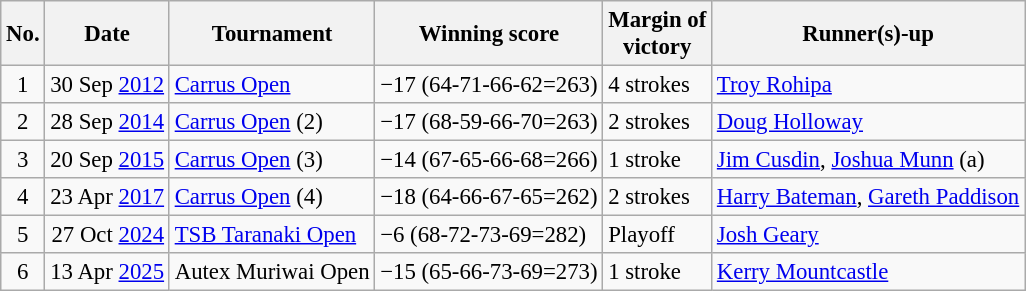<table class="wikitable" style="font-size:95%;">
<tr>
<th>No.</th>
<th>Date</th>
<th>Tournament</th>
<th>Winning score</th>
<th>Margin of<br>victory</th>
<th>Runner(s)-up</th>
</tr>
<tr>
<td align=center>1</td>
<td align=right>30 Sep <a href='#'>2012</a></td>
<td><a href='#'>Carrus Open</a></td>
<td>−17 (64-71-66-62=263)</td>
<td>4 strokes</td>
<td> <a href='#'>Troy Rohipa</a></td>
</tr>
<tr>
<td align=center>2</td>
<td align=right>28 Sep <a href='#'>2014</a></td>
<td><a href='#'>Carrus Open</a> (2)</td>
<td>−17 (68-59-66-70=263)</td>
<td>2 strokes</td>
<td> <a href='#'>Doug Holloway</a></td>
</tr>
<tr>
<td align=center>3</td>
<td align=right>20 Sep <a href='#'>2015</a></td>
<td><a href='#'>Carrus Open</a> (3)</td>
<td>−14 (67-65-66-68=266)</td>
<td>1 stroke</td>
<td> <a href='#'>Jim Cusdin</a>,  <a href='#'>Joshua Munn</a> (a)</td>
</tr>
<tr>
<td align=center>4</td>
<td align=right>23 Apr <a href='#'>2017</a></td>
<td><a href='#'>Carrus Open</a> (4)</td>
<td>−18 (64-66-67-65=262)</td>
<td>2 strokes</td>
<td> <a href='#'>Harry Bateman</a>,  <a href='#'>Gareth Paddison</a></td>
</tr>
<tr>
<td align=center>5</td>
<td align=right>27 Oct <a href='#'>2024</a></td>
<td><a href='#'>TSB Taranaki Open</a></td>
<td>−6 (68-72-73-69=282)</td>
<td>Playoff</td>
<td> <a href='#'>Josh Geary</a></td>
</tr>
<tr>
<td align=center>6</td>
<td align=right>13 Apr <a href='#'>2025</a></td>
<td>Autex Muriwai Open</td>
<td>−15 (65-66-73-69=273)</td>
<td>1 stroke</td>
<td> <a href='#'>Kerry Mountcastle</a></td>
</tr>
</table>
